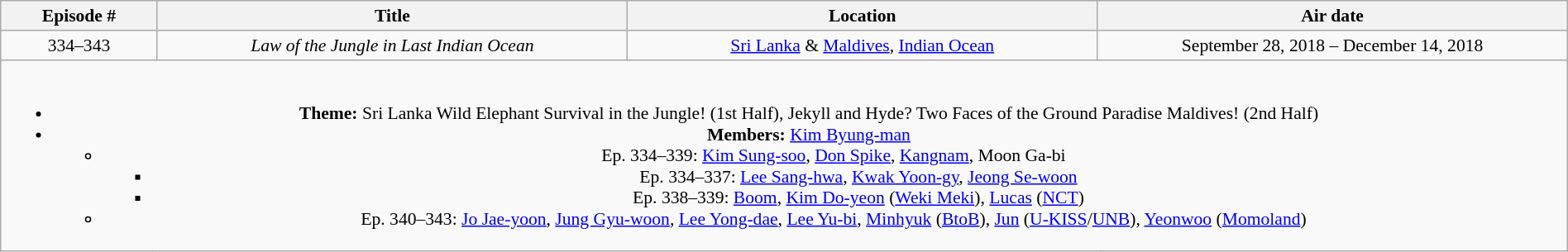<table class="wikitable" style="text-align:center; font-size:90%; width:100%;">
<tr>
<th width="10%">Episode #</th>
<th width="30%">Title</th>
<th width="30%">Location</th>
<th width="30%">Air date</th>
</tr>
<tr>
<td>334–343</td>
<td><em>Law of the Jungle in Last Indian Ocean</em></td>
<td><a href='#'>Sri Lanka</a> & <a href='#'>Maldives</a>, <a href='#'>Indian Ocean</a></td>
<td>September 28, 2018 – December 14, 2018</td>
</tr>
<tr>
<td colspan="4"><br><ul><li><strong>Theme:</strong> Sri Lanka Wild Elephant Survival in the Jungle! (1st Half), Jekyll and Hyde? Two Faces of the Ground Paradise Maldives! (2nd Half)</li><li><strong>Members:</strong> <a href='#'>Kim Byung-man</a><ul><li>Ep. 334–339: <a href='#'>Kim Sung-soo</a>, <a href='#'>Don Spike</a>, <a href='#'>Kangnam</a>, Moon Ga-bi<ul><li>Ep. 334–337: <a href='#'>Lee Sang-hwa</a>, <a href='#'>Kwak Yoon-gy</a>, <a href='#'>Jeong Se-woon</a></li><li>Ep. 338–339: <a href='#'>Boom</a>, <a href='#'>Kim Do-yeon</a> (<a href='#'>Weki Meki</a>), <a href='#'>Lucas</a> (<a href='#'>NCT</a>)</li></ul></li><li>Ep. 340–343: <a href='#'>Jo Jae-yoon</a>, <a href='#'>Jung Gyu-woon</a>, <a href='#'>Lee Yong-dae</a>, <a href='#'>Lee Yu-bi</a>, <a href='#'>Minhyuk</a> (<a href='#'>BtoB</a>), <a href='#'>Jun</a> (<a href='#'>U-KISS</a>/<a href='#'>UNB</a>), <a href='#'>Yeonwoo</a> (<a href='#'>Momoland</a>)</li></ul></li></ul></td>
</tr>
</table>
